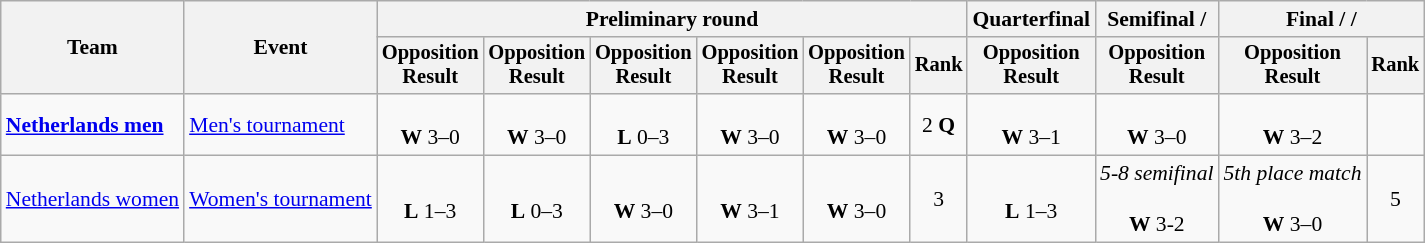<table class=wikitable style=font-size:90%;text-align:center>
<tr>
<th rowspan=2>Team</th>
<th rowspan=2>Event</th>
<th colspan=6>Preliminary round</th>
<th>Quarterfinal</th>
<th>Semifinal / </th>
<th colspan=2>Final /  / </th>
</tr>
<tr style=font-size:95%>
<th>Opposition<br>Result</th>
<th>Opposition<br>Result</th>
<th>Opposition<br>Result</th>
<th>Opposition<br>Result</th>
<th>Opposition<br>Result</th>
<th>Rank</th>
<th>Opposition<br>Result</th>
<th>Opposition<br>Result</th>
<th>Opposition<br>Result</th>
<th>Rank</th>
</tr>
<tr>
<td align=left><strong><a href='#'>Netherlands men</a></strong></td>
<td align=left><a href='#'>Men's tournament</a></td>
<td><br><strong>W</strong> 3–0</td>
<td><br><strong>W</strong> 3–0</td>
<td><br><strong>L</strong> 0–3</td>
<td><br><strong>W</strong> 3–0</td>
<td><br><strong>W</strong> 3–0</td>
<td>2 <strong>Q</strong></td>
<td><br><strong>W</strong> 3–1</td>
<td><br><strong>W</strong> 3–0</td>
<td><br><strong>W</strong> 3–2</td>
<td></td>
</tr>
<tr>
<td align=left><a href='#'>Netherlands women</a></td>
<td align=left><a href='#'>Women's tournament</a></td>
<td><br><strong>L</strong> 1–3</td>
<td><br><strong>L</strong> 0–3</td>
<td><br><strong>W</strong> 3–0</td>
<td><br><strong>W</strong> 3–1</td>
<td><br><strong>W</strong> 3–0</td>
<td>3</td>
<td><br><strong>L</strong> 1–3</td>
<td><em>5-8 semifinal</em><br><br><strong>W</strong> 3-2</td>
<td><em>5th place match</em><br><br><strong>W</strong> 3–0</td>
<td>5</td>
</tr>
</table>
